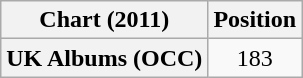<table class="wikitable plainrowheaders" style="text-align:center">
<tr>
<th scope="col">Chart (2011)</th>
<th scope="col">Position</th>
</tr>
<tr>
<th scope="row">UK Albums (OCC)</th>
<td>183</td>
</tr>
</table>
